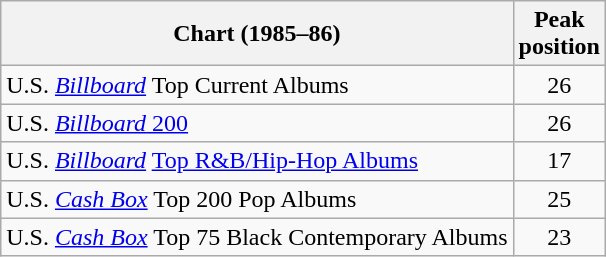<table class="wikitable sortable">
<tr>
<th>Chart (1985–86)</th>
<th>Peak<br>position</th>
</tr>
<tr>
<td>U.S. <em><a href='#'>Billboard</a></em> Top Current Albums</td>
<td style="text-align:center;">26</td>
</tr>
<tr>
<td>U.S. <a href='#'><em>Billboard</em> 200</a></td>
<td style="text-align:center;">26</td>
</tr>
<tr>
<td>U.S. <em><a href='#'>Billboard</a></em> <a href='#'>Top R&B/Hip-Hop Albums</a></td>
<td style="text-align:center;">17</td>
</tr>
<tr>
<td>U.S. <em><a href='#'>Cash Box</a></em> Top 200 Pop Albums</td>
<td style="text-align:center;">25</td>
</tr>
<tr>
<td>U.S. <em><a href='#'>Cash Box</a></em> Top 75 Black Contemporary Albums</td>
<td style="text-align:center;">23</td>
</tr>
</table>
